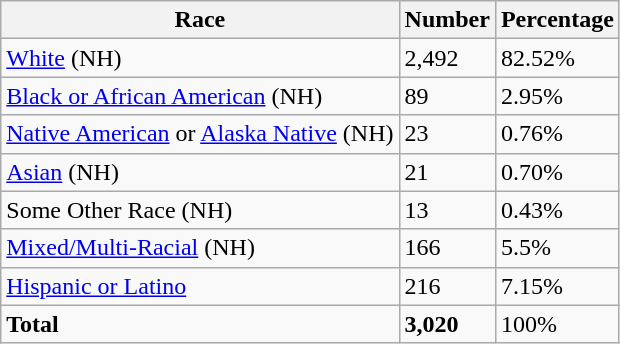<table class="wikitable">
<tr>
<th>Race</th>
<th>Number</th>
<th>Percentage</th>
</tr>
<tr>
<td><a href='#'>White</a> (NH)</td>
<td>2,492</td>
<td>82.52%</td>
</tr>
<tr>
<td><a href='#'>Black or African American</a> (NH)</td>
<td>89</td>
<td>2.95%</td>
</tr>
<tr>
<td><a href='#'>Native American</a> or <a href='#'>Alaska Native</a> (NH)</td>
<td>23</td>
<td>0.76%</td>
</tr>
<tr>
<td><a href='#'>Asian</a> (NH)</td>
<td>21</td>
<td>0.70%</td>
</tr>
<tr>
<td>Some Other Race (NH)</td>
<td>13</td>
<td>0.43%</td>
</tr>
<tr>
<td><a href='#'>Mixed/Multi-Racial</a> (NH)</td>
<td>166</td>
<td>5.5%</td>
</tr>
<tr>
<td><a href='#'>Hispanic or Latino</a></td>
<td>216</td>
<td>7.15%</td>
</tr>
<tr>
<td><strong>Total</strong></td>
<td><strong>3,020</strong></td>
<td>100%</td>
</tr>
</table>
